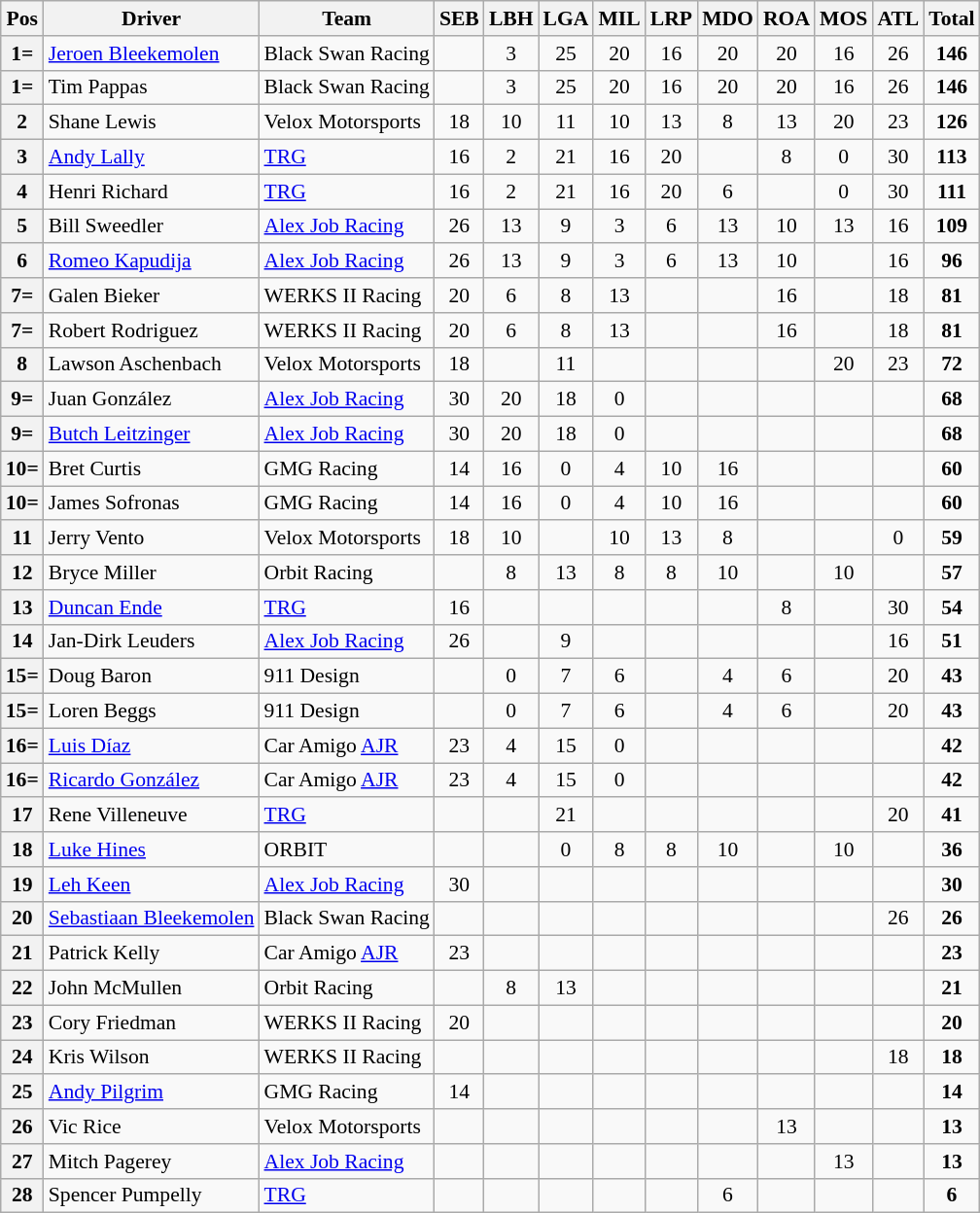<table class="wikitable" style="font-size: 90%;">
<tr>
<th>Pos</th>
<th>Driver</th>
<th>Team</th>
<th>SEB</th>
<th>LBH</th>
<th>LGA</th>
<th>MIL</th>
<th>LRP</th>
<th>MDO</th>
<th>ROA</th>
<th>MOS</th>
<th>ATL</th>
<th>Total</th>
</tr>
<tr>
<th>1=</th>
<td> <a href='#'>Jeroen Bleekemolen</a></td>
<td> Black Swan Racing</td>
<td></td>
<td align="center">3</td>
<td align="center">25</td>
<td align="center">20</td>
<td align="center">16</td>
<td align="center">20</td>
<td align="center">20</td>
<td align="center">16</td>
<td align="center">26</td>
<td align="center"><strong>146</strong></td>
</tr>
<tr>
<th>1=</th>
<td> Tim Pappas</td>
<td> Black Swan Racing</td>
<td></td>
<td align="center">3</td>
<td align="center">25</td>
<td align="center">20</td>
<td align="center">16</td>
<td align="center">20</td>
<td align="center">20</td>
<td align="center">16</td>
<td align="center">26</td>
<td align="center"><strong>146</strong></td>
</tr>
<tr>
<th>2</th>
<td> Shane Lewis</td>
<td> Velox Motorsports</td>
<td align="center">18</td>
<td align="center">10</td>
<td align="center">11</td>
<td align="center">10</td>
<td align="center">13</td>
<td align="center">8</td>
<td align="center">13</td>
<td align="center">20</td>
<td align="center">23</td>
<td align="center"><strong>126</strong></td>
</tr>
<tr>
<th>3</th>
<td> <a href='#'>Andy Lally</a></td>
<td> <a href='#'>TRG</a></td>
<td align="center">16</td>
<td align="center">2</td>
<td align="center">21</td>
<td align="center">16</td>
<td align="center">20</td>
<td></td>
<td align="center">8</td>
<td align="center">0</td>
<td align="center">30</td>
<td align="center"><strong>113</strong></td>
</tr>
<tr>
<th>4</th>
<td> Henri Richard</td>
<td> <a href='#'>TRG</a></td>
<td align="center">16</td>
<td align="center">2</td>
<td align="center">21</td>
<td align="center">16</td>
<td align="center">20</td>
<td align="center">6</td>
<td></td>
<td align="center">0</td>
<td align="center">30</td>
<td align="center"><strong>111</strong></td>
</tr>
<tr>
<th>5</th>
<td> Bill Sweedler</td>
<td> <a href='#'>Alex Job Racing</a></td>
<td align="center">26</td>
<td align="center">13</td>
<td align="center">9</td>
<td align="center">3</td>
<td align="center">6</td>
<td align="center">13</td>
<td align="center">10</td>
<td align="center">13</td>
<td align="center">16</td>
<td align="center"><strong>109</strong></td>
</tr>
<tr>
<th>6</th>
<td> <a href='#'>Romeo Kapudija</a></td>
<td> <a href='#'>Alex Job Racing</a></td>
<td align="center">26</td>
<td align="center">13</td>
<td align="center">9</td>
<td align="center">3</td>
<td align="center">6</td>
<td align="center">13</td>
<td align="center">10</td>
<td></td>
<td align="center">16</td>
<td align="center"><strong>96</strong></td>
</tr>
<tr>
<th>7=</th>
<td> Galen Bieker</td>
<td> WERKS II Racing</td>
<td align="center">20</td>
<td align="center">6</td>
<td align="center">8</td>
<td align="center">13</td>
<td></td>
<td></td>
<td align="center">16</td>
<td></td>
<td align="center">18</td>
<td align="center"><strong>81</strong></td>
</tr>
<tr>
<th>7=</th>
<td> Robert Rodriguez</td>
<td> WERKS II Racing</td>
<td align="center">20</td>
<td align="center">6</td>
<td align="center">8</td>
<td align="center">13</td>
<td></td>
<td></td>
<td align="center">16</td>
<td></td>
<td align="center">18</td>
<td align="center"><strong>81</strong></td>
</tr>
<tr>
<th>8</th>
<td> Lawson Aschenbach</td>
<td> Velox Motorsports</td>
<td align="center">18</td>
<td></td>
<td align="center">11</td>
<td></td>
<td></td>
<td></td>
<td></td>
<td align="center">20</td>
<td align="center">23</td>
<td align="center"><strong>72</strong></td>
</tr>
<tr>
<th>9=</th>
<td> Juan González</td>
<td> <a href='#'>Alex Job Racing</a></td>
<td align="center">30</td>
<td align="center">20</td>
<td align="center">18</td>
<td align="center">0</td>
<td></td>
<td></td>
<td></td>
<td></td>
<td></td>
<td align="center"><strong>68</strong></td>
</tr>
<tr>
<th>9=</th>
<td> <a href='#'>Butch Leitzinger</a></td>
<td> <a href='#'>Alex Job Racing</a></td>
<td align="center">30</td>
<td align="center">20</td>
<td align="center">18</td>
<td align="center">0</td>
<td></td>
<td></td>
<td></td>
<td></td>
<td></td>
<td align="center"><strong>68</strong></td>
</tr>
<tr>
<th>10=</th>
<td> Bret Curtis</td>
<td> GMG Racing</td>
<td align="center">14</td>
<td align="center">16</td>
<td align="center">0</td>
<td align="center">4</td>
<td align="center">10</td>
<td align="center">16</td>
<td></td>
<td></td>
<td></td>
<td align="center"><strong>60</strong></td>
</tr>
<tr>
<th>10=</th>
<td> James Sofronas</td>
<td> GMG Racing</td>
<td align="center">14</td>
<td align="center">16</td>
<td align="center">0</td>
<td align="center">4</td>
<td align="center">10</td>
<td align="center">16</td>
<td></td>
<td></td>
<td></td>
<td align="center"><strong>60</strong></td>
</tr>
<tr>
<th>11</th>
<td> Jerry Vento</td>
<td> Velox Motorsports</td>
<td align="center">18</td>
<td align="center">10</td>
<td></td>
<td align="center">10</td>
<td align="center">13</td>
<td align="center">8</td>
<td></td>
<td></td>
<td align="center">0</td>
<td align="center"><strong>59</strong></td>
</tr>
<tr>
<th>12</th>
<td> Bryce Miller</td>
<td> Orbit Racing</td>
<td></td>
<td align="center">8</td>
<td align="center">13</td>
<td align="center">8</td>
<td align="center">8</td>
<td align="center">10</td>
<td></td>
<td align="center">10</td>
<td></td>
<td align="center"><strong>57</strong></td>
</tr>
<tr>
<th>13</th>
<td> <a href='#'>Duncan Ende</a></td>
<td> <a href='#'>TRG</a></td>
<td align="center">16</td>
<td></td>
<td></td>
<td></td>
<td></td>
<td></td>
<td align="center">8</td>
<td></td>
<td align="center">30</td>
<td align="center"><strong>54</strong></td>
</tr>
<tr>
<th>14</th>
<td> Jan-Dirk Leuders</td>
<td> <a href='#'>Alex Job Racing</a></td>
<td align="center">26</td>
<td></td>
<td align="center">9</td>
<td></td>
<td></td>
<td></td>
<td></td>
<td></td>
<td align="center">16</td>
<td align="center"><strong>51</strong></td>
</tr>
<tr>
<th>15=</th>
<td> Doug Baron</td>
<td> 911 Design</td>
<td></td>
<td align="center">0</td>
<td align="center">7</td>
<td align="center">6</td>
<td></td>
<td align="center">4</td>
<td align="center">6</td>
<td></td>
<td align="center">20</td>
<td align="center"><strong>43</strong></td>
</tr>
<tr>
<th>15=</th>
<td> Loren Beggs</td>
<td> 911 Design</td>
<td></td>
<td align="center">0</td>
<td align="center">7</td>
<td align="center">6</td>
<td></td>
<td align="center">4</td>
<td align="center">6</td>
<td></td>
<td align="center">20</td>
<td align="center"><strong>43</strong></td>
</tr>
<tr>
<th>16=</th>
<td> <a href='#'>Luis Díaz</a></td>
<td> Car Amigo <a href='#'>AJR</a></td>
<td align="center">23</td>
<td align="center">4</td>
<td align="center">15</td>
<td align="center">0</td>
<td></td>
<td></td>
<td></td>
<td></td>
<td></td>
<td align="center"><strong>42</strong></td>
</tr>
<tr>
<th>16=</th>
<td> <a href='#'>Ricardo González</a></td>
<td> Car Amigo <a href='#'>AJR</a></td>
<td align="center">23</td>
<td align="center">4</td>
<td align="center">15</td>
<td align="center">0</td>
<td></td>
<td></td>
<td></td>
<td></td>
<td></td>
<td align="center"><strong>42</strong></td>
</tr>
<tr>
<th>17</th>
<td> Rene Villeneuve</td>
<td> <a href='#'>TRG</a></td>
<td></td>
<td></td>
<td align="center">21</td>
<td></td>
<td></td>
<td></td>
<td></td>
<td></td>
<td align="center">20</td>
<td align="center"><strong>41</strong></td>
</tr>
<tr>
<th>18</th>
<td> <a href='#'>Luke Hines</a></td>
<td> ORBIT</td>
<td></td>
<td></td>
<td align="center">0</td>
<td align="center">8</td>
<td align="center">8</td>
<td align="center">10</td>
<td></td>
<td align="center">10</td>
<td></td>
<td align="center"><strong>36</strong></td>
</tr>
<tr>
<th>19</th>
<td> <a href='#'>Leh Keen</a></td>
<td> <a href='#'>Alex Job Racing</a></td>
<td align="center">30</td>
<td></td>
<td></td>
<td></td>
<td></td>
<td></td>
<td></td>
<td></td>
<td></td>
<td align="center"><strong>30</strong></td>
</tr>
<tr>
<th>20</th>
<td> <a href='#'>Sebastiaan Bleekemolen</a></td>
<td> Black Swan Racing</td>
<td></td>
<td></td>
<td></td>
<td></td>
<td></td>
<td></td>
<td></td>
<td></td>
<td align="center">26</td>
<td align="center"><strong>26</strong></td>
</tr>
<tr>
<th>21</th>
<td> Patrick Kelly</td>
<td> Car Amigo <a href='#'>AJR</a></td>
<td align="center">23</td>
<td></td>
<td></td>
<td></td>
<td></td>
<td></td>
<td></td>
<td></td>
<td></td>
<td align="center"><strong>23</strong></td>
</tr>
<tr>
<th>22</th>
<td> John McMullen</td>
<td> Orbit Racing</td>
<td></td>
<td align="center">8</td>
<td align="center">13</td>
<td></td>
<td></td>
<td></td>
<td></td>
<td></td>
<td></td>
<td align="center"><strong>21</strong></td>
</tr>
<tr>
<th>23</th>
<td> Cory Friedman</td>
<td> WERKS II Racing</td>
<td align="center">20</td>
<td></td>
<td></td>
<td></td>
<td></td>
<td></td>
<td></td>
<td></td>
<td></td>
<td align="center"><strong>20</strong></td>
</tr>
<tr>
<th>24</th>
<td> Kris Wilson</td>
<td> WERKS II Racing</td>
<td></td>
<td></td>
<td></td>
<td></td>
<td></td>
<td></td>
<td></td>
<td></td>
<td align="center">18</td>
<td align="center"><strong>18</strong></td>
</tr>
<tr>
<th>25</th>
<td> <a href='#'>Andy Pilgrim</a></td>
<td> GMG Racing</td>
<td align="center">14</td>
<td></td>
<td></td>
<td></td>
<td></td>
<td></td>
<td></td>
<td></td>
<td></td>
<td align="center"><strong>14</strong></td>
</tr>
<tr>
<th>26</th>
<td> Vic Rice</td>
<td> Velox Motorsports</td>
<td></td>
<td></td>
<td></td>
<td></td>
<td></td>
<td></td>
<td align="center">13</td>
<td></td>
<td></td>
<td align="center"><strong>13</strong></td>
</tr>
<tr>
<th>27</th>
<td> Mitch Pagerey</td>
<td> <a href='#'>Alex Job Racing</a></td>
<td></td>
<td></td>
<td></td>
<td></td>
<td></td>
<td></td>
<td></td>
<td align="center">13</td>
<td></td>
<td align="center"><strong>13</strong></td>
</tr>
<tr>
<th>28</th>
<td> Spencer Pumpelly</td>
<td> <a href='#'>TRG</a></td>
<td></td>
<td></td>
<td></td>
<td></td>
<td></td>
<td align="center">6</td>
<td></td>
<td></td>
<td></td>
<td align="center"><strong>6</strong></td>
</tr>
</table>
